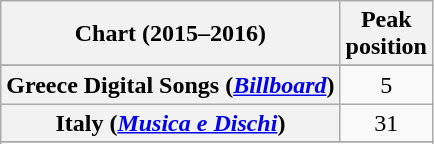<table class="wikitable sortable plainrowheaders">
<tr>
<th scope="col">Chart (2015–2016)</th>
<th scope="col">Peak<br>position</th>
</tr>
<tr>
</tr>
<tr>
</tr>
<tr>
</tr>
<tr>
</tr>
<tr>
</tr>
<tr>
<th scope="row">Greece Digital Songs (<em><a href='#'>Billboard</a></em>)</th>
<td style="text-align:center;">5</td>
</tr>
<tr>
<th scope="row">Italy (<em><a href='#'>Musica e Dischi</a></em>)</th>
<td style="text-align:center;">31</td>
</tr>
<tr>
</tr>
<tr>
</tr>
<tr>
</tr>
<tr>
</tr>
<tr>
</tr>
<tr>
</tr>
<tr>
</tr>
<tr>
</tr>
</table>
